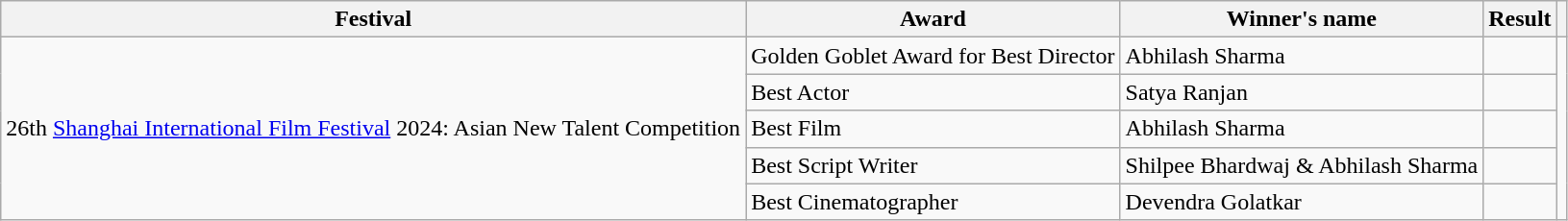<table class="wikitable sortable">
<tr>
<th>Festival</th>
<th>Award</th>
<th>Winner's name</th>
<th>Result</th>
<th></th>
</tr>
<tr>
<td rowspan="5">26th <a href='#'>Shanghai International Film Festival</a> 2024: Asian New Talent Competition</td>
<td>Golden Goblet Award for Best Director</td>
<td>Abhilash Sharma</td>
<td></td>
<td rowspan="5"></td>
</tr>
<tr>
<td>Best Actor</td>
<td>Satya Ranjan</td>
<td></td>
</tr>
<tr>
<td>Best Film</td>
<td>Abhilash Sharma</td>
<td></td>
</tr>
<tr>
<td>Best Script Writer</td>
<td>Shilpee Bhardwaj & Abhilash Sharma</td>
<td></td>
</tr>
<tr>
<td>Best Cinematographer</td>
<td>Devendra Golatkar</td>
<td></td>
</tr>
</table>
